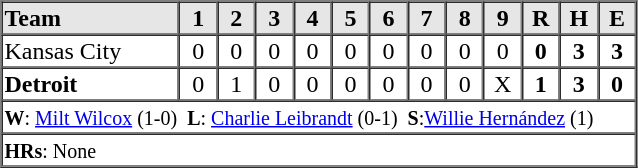<table border=1 cellspacing=0 width=425 style="margin-left:3em;">
<tr style="text-align:center; background-color:#e6e6e6;">
<th align=left width=28%>Team</th>
<th width=6%>1</th>
<th width=6%>2</th>
<th width=6%>3</th>
<th width=6%>4</th>
<th width=6%>5</th>
<th width=6%>6</th>
<th width=6%>7</th>
<th width=6%>8</th>
<th width=6%>9</th>
<th width=6%>R</th>
<th width=6%>H</th>
<th width=6%>E</th>
</tr>
<tr style="text-align:center;">
<td align=left>Kansas City</td>
<td>0</td>
<td>0</td>
<td>0</td>
<td>0</td>
<td>0</td>
<td>0</td>
<td>0</td>
<td>0</td>
<td>0</td>
<td><strong>0</strong></td>
<td><strong>3</strong></td>
<td><strong>3</strong></td>
</tr>
<tr style="text-align:center;">
<td align=left><strong>Detroit</strong></td>
<td>0</td>
<td>1</td>
<td>0</td>
<td>0</td>
<td>0</td>
<td>0</td>
<td>0</td>
<td>0</td>
<td>X</td>
<td><strong>1</strong></td>
<td><strong>3</strong></td>
<td><strong>0</strong></td>
</tr>
<tr style="text-align:left;">
<td colspan=13><small><strong>W</strong>: <a href='#'>Milt Wilcox</a> (1-0)  <strong>L</strong>: <a href='#'>Charlie Leibrandt</a> (0-1)  <strong>S</strong>:<a href='#'>Willie Hernández</a> (1)</small></td>
</tr>
<tr style="text-align:left;">
<td colspan=13><small><strong>HRs</strong>: None</small></td>
</tr>
</table>
